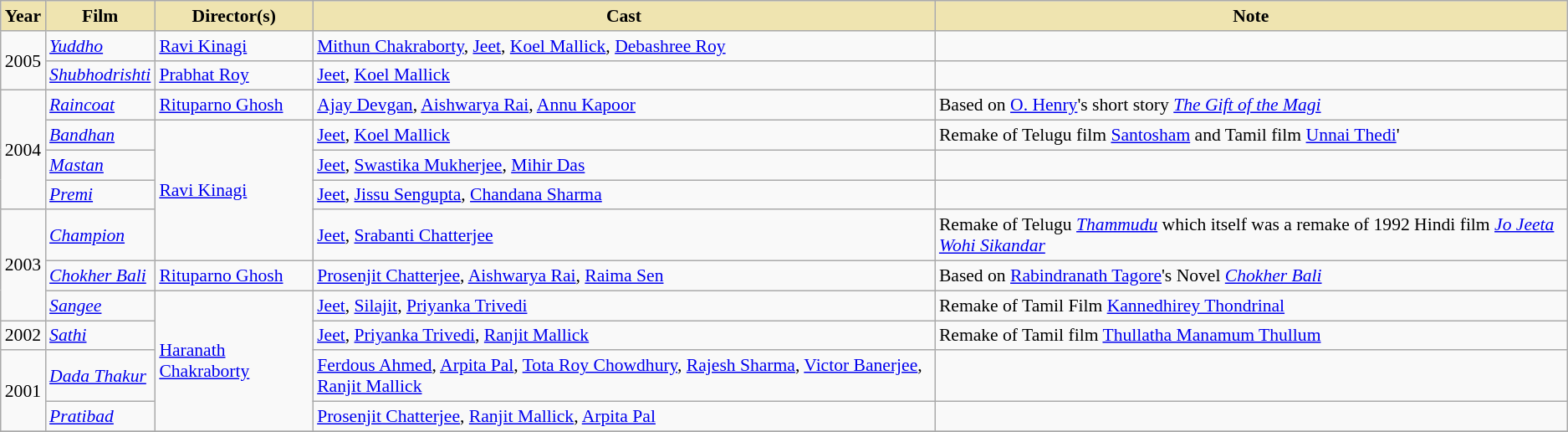<table class="wikitable" style="font-size:90%">
<tr>
<th scope="col" style="background-color:#EFE4B0;">Year</th>
<th scope="col" style="background-color:#EFE4B0;">Film</th>
<th scope="col" style="background-color:#EFE4B0;">Director(s)</th>
<th scope="col" style="background-color:#EFE4B0;" class="unsortable">Cast</th>
<th scope="col" style="background-color:#EFE4B0;">Note</th>
</tr>
<tr>
<td rowspan="2">2005</td>
<td><em><a href='#'>Yuddho</a></em></td>
<td><a href='#'>Ravi Kinagi</a></td>
<td><a href='#'>Mithun Chakraborty</a>, <a href='#'>Jeet</a>, <a href='#'>Koel Mallick</a>, <a href='#'>Debashree Roy</a></td>
<td></td>
</tr>
<tr>
<td><em><a href='#'>Shubhodrishti</a></em></td>
<td><a href='#'>Prabhat Roy</a></td>
<td><a href='#'>Jeet</a>, <a href='#'>Koel Mallick</a></td>
<td></td>
</tr>
<tr>
<td rowspan="4">2004</td>
<td><em><a href='#'>Raincoat</a></em></td>
<td><a href='#'>Rituparno Ghosh</a></td>
<td><a href='#'>Ajay Devgan</a>, <a href='#'>Aishwarya Rai</a>, <a href='#'>Annu Kapoor</a></td>
<td>Based on <a href='#'>O. Henry</a>'s short story <em><a href='#'>The Gift of the Magi</a></em></td>
</tr>
<tr>
<td><em><a href='#'>Bandhan</a></em></td>
<td rowspan="4"><a href='#'>Ravi Kinagi</a></td>
<td><a href='#'>Jeet</a>, <a href='#'>Koel Mallick</a></td>
<td>Remake of Telugu film <a href='#'>Santosham</a> and Tamil film <a href='#'>Unnai Thedi</a>'</td>
</tr>
<tr>
<td><em><a href='#'>Mastan</a></em></td>
<td><a href='#'>Jeet</a>, <a href='#'>Swastika Mukherjee</a>, <a href='#'>Mihir Das</a></td>
<td></td>
</tr>
<tr>
<td><em><a href='#'>Premi</a></em></td>
<td><a href='#'>Jeet</a>, <a href='#'>Jissu Sengupta</a>, <a href='#'>Chandana Sharma</a></td>
<td></td>
</tr>
<tr>
<td rowspan="3">2003</td>
<td><em><a href='#'>Champion</a></em></td>
<td><a href='#'>Jeet</a>, <a href='#'>Srabanti Chatterjee</a></td>
<td>Remake of Telugu <em><a href='#'>Thammudu</a></em> which itself was a remake of 1992 Hindi film <em><a href='#'>Jo Jeeta Wohi Sikandar</a></em></td>
</tr>
<tr>
<td><em><a href='#'>Chokher Bali</a></em></td>
<td><a href='#'>Rituparno Ghosh</a></td>
<td><a href='#'>Prosenjit Chatterjee</a>, <a href='#'>Aishwarya Rai</a>, <a href='#'>Raima Sen</a></td>
<td>Based on <a href='#'>Rabindranath Tagore</a>'s Novel <em><a href='#'>Chokher Bali</a></em></td>
</tr>
<tr>
<td><em> <a href='#'>Sangee</a> </em></td>
<td rowspan="4"><a href='#'>Haranath Chakraborty</a></td>
<td><a href='#'>Jeet</a>, <a href='#'>Silajit</a>, <a href='#'>Priyanka Trivedi</a></td>
<td>Remake of Tamil Film <a href='#'>Kannedhirey Thondrinal</a></td>
</tr>
<tr>
<td>2002</td>
<td><em><a href='#'>Sathi</a></em></td>
<td><a href='#'>Jeet</a>, <a href='#'>Priyanka Trivedi</a>, <a href='#'>Ranjit Mallick</a></td>
<td>Remake of Tamil film <a href='#'>Thullatha Manamum Thullum</a></td>
</tr>
<tr>
<td rowspan="2">2001</td>
<td><em><a href='#'>Dada Thakur</a></em></td>
<td><a href='#'>Ferdous Ahmed</a>, <a href='#'>Arpita Pal</a>, <a href='#'>Tota Roy Chowdhury</a>, <a href='#'>Rajesh Sharma</a>, <a href='#'>Victor Banerjee</a>, <a href='#'>Ranjit Mallick</a></td>
<td></td>
</tr>
<tr>
<td><em> <a href='#'>Pratibad</a></em></td>
<td><a href='#'>Prosenjit Chatterjee</a>, <a href='#'>Ranjit Mallick</a>, <a href='#'>Arpita Pal</a></td>
<td></td>
</tr>
<tr>
</tr>
</table>
